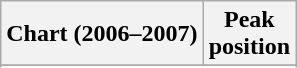<table class="wikitable sortable plainrowheaders" style="text-align:center">
<tr>
<th scope="col">Chart (2006–2007)</th>
<th scope="col">Peak<br>position</th>
</tr>
<tr>
</tr>
<tr>
</tr>
<tr>
</tr>
<tr>
</tr>
<tr>
</tr>
</table>
